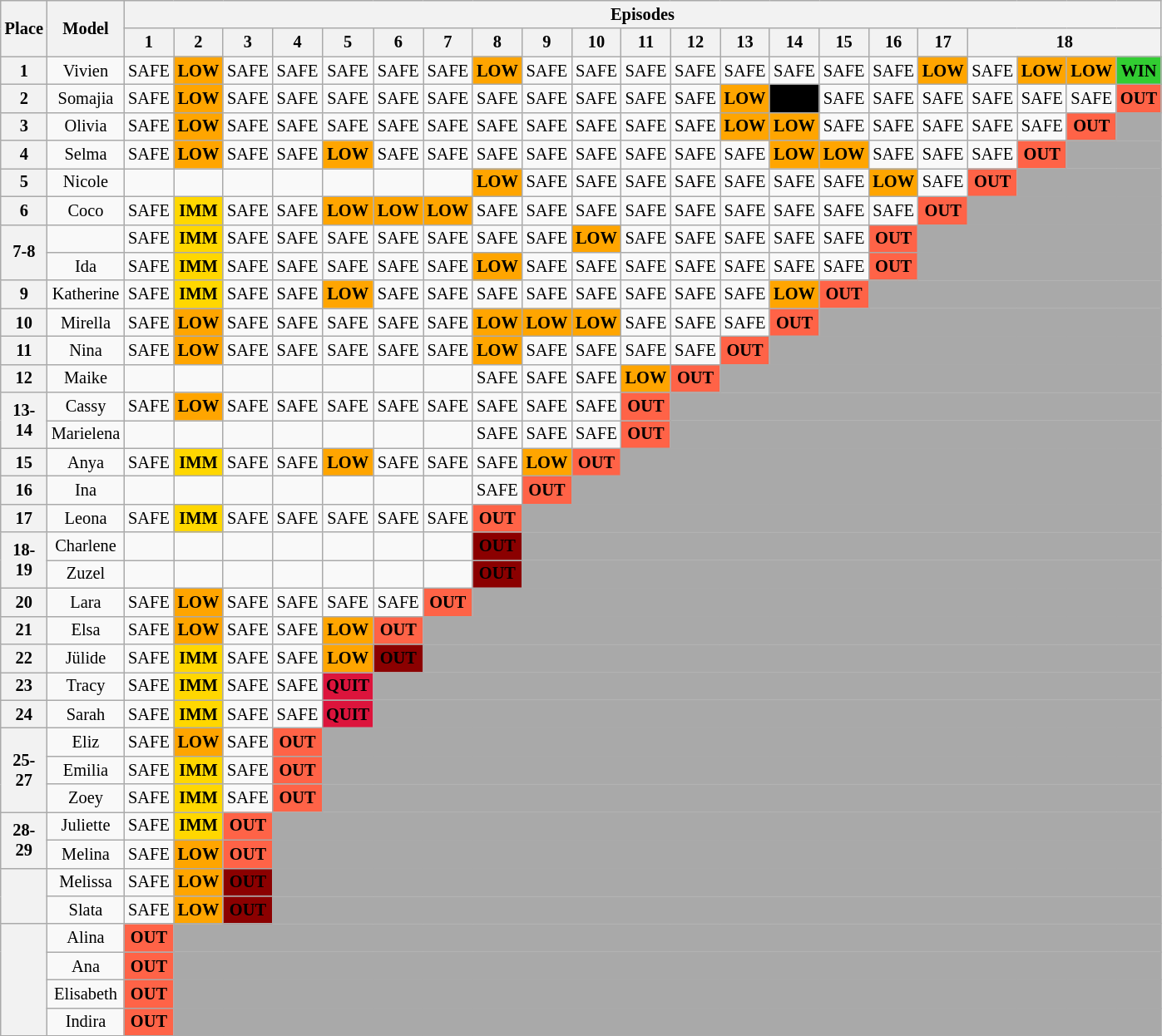<table class="wikitable" style="width:50%; text-align:center; font-size:85%;">
<tr>
<th rowspan="2">Place</th>
<th rowspan="2">Model</th>
<th colspan="21">Episodes</th>
</tr>
<tr>
<th>1</th>
<th>2</th>
<th>3</th>
<th>4</th>
<th>5</th>
<th>6</th>
<th>7</th>
<th>8</th>
<th>9</th>
<th>10</th>
<th>11</th>
<th>12</th>
<th>13</th>
<th>14</th>
<th>15</th>
<th>16</th>
<th>17</th>
<th colspan="4">18</th>
</tr>
<tr>
<th>1</th>
<td>Vivien</td>
<td>SAFE</td>
<td style="background:orange;"><strong>LOW</strong></td>
<td>SAFE</td>
<td>SAFE</td>
<td>SAFE</td>
<td>SAFE</td>
<td>SAFE</td>
<td style="background:orange;"><strong>LOW</strong></td>
<td>SAFE</td>
<td>SAFE</td>
<td>SAFE</td>
<td>SAFE</td>
<td>SAFE</td>
<td>SAFE</td>
<td>SAFE</td>
<td>SAFE</td>
<td style="background:orange;"><strong>LOW</strong></td>
<td>SAFE</td>
<td style="background:orange;"><strong>LOW</strong></td>
<td style="background:orange;"><strong>LOW</strong></td>
<td style="background:limegreen;"><strong>WIN</strong></td>
</tr>
<tr>
<th>2</th>
<td>Somajia</td>
<td>SAFE</td>
<td style="background:orange;"><strong>LOW</strong></td>
<td>SAFE</td>
<td>SAFE</td>
<td>SAFE</td>
<td>SAFE</td>
<td>SAFE</td>
<td>SAFE</td>
<td>SAFE</td>
<td>SAFE</td>
<td>SAFE</td>
<td>SAFE</td>
<td style="background:orange;"><strong>LOW</strong></td>
<td style="background:black;"></td>
<td>SAFE</td>
<td>SAFE</td>
<td>SAFE</td>
<td>SAFE</td>
<td>SAFE</td>
<td>SAFE</td>
<td style="background:tomato;"><strong>OUT</strong></td>
</tr>
<tr>
<th>3</th>
<td>Olivia</td>
<td>SAFE</td>
<td style="background:orange;"><strong>LOW</strong></td>
<td>SAFE</td>
<td>SAFE</td>
<td>SAFE</td>
<td>SAFE</td>
<td>SAFE</td>
<td>SAFE</td>
<td>SAFE</td>
<td>SAFE</td>
<td>SAFE</td>
<td>SAFE</td>
<td style="background:orange;"><strong>LOW</strong></td>
<td style="background:orange;"><strong>LOW</strong></td>
<td>SAFE</td>
<td>SAFE</td>
<td>SAFE</td>
<td>SAFE</td>
<td>SAFE</td>
<td style="background:tomato;"><strong>OUT</strong></td>
<td colspan="19" style="background:darkgrey"></td>
</tr>
<tr>
<th>4</th>
<td>Selma</td>
<td>SAFE</td>
<td style="background:orange;"><strong>LOW</strong></td>
<td>SAFE</td>
<td>SAFE</td>
<td style="background:orange;"><strong>LOW</strong></td>
<td>SAFE</td>
<td>SAFE</td>
<td>SAFE</td>
<td>SAFE</td>
<td>SAFE</td>
<td>SAFE</td>
<td>SAFE</td>
<td>SAFE</td>
<td style="background:orange;"><strong>LOW</strong></td>
<td style="background:orange;"><strong>LOW</strong></td>
<td>SAFE</td>
<td>SAFE</td>
<td>SAFE</td>
<td style="background:tomato;"><strong>OUT</strong></td>
<td colspan="19" style="background:darkgrey"></td>
</tr>
<tr>
<th>5</th>
<td>Nicole</td>
<td></td>
<td></td>
<td></td>
<td></td>
<td></td>
<td></td>
<td></td>
<td style="background:orange;"><strong>LOW</strong></td>
<td>SAFE</td>
<td>SAFE</td>
<td>SAFE</td>
<td>SAFE</td>
<td>SAFE</td>
<td>SAFE</td>
<td>SAFE</td>
<td style="background:orange;"><strong>LOW</strong></td>
<td>SAFE</td>
<td style="background:tomato;"><strong>OUT</strong></td>
<td colspan="19" style="background:darkgrey"></td>
</tr>
<tr>
<th>6</th>
<td>Coco</td>
<td>SAFE</td>
<td style="background:gold;"><strong>IMM</strong></td>
<td>SAFE</td>
<td>SAFE</td>
<td style="background:orange;"><strong>LOW</strong></td>
<td style="background:orange;"><strong>LOW</strong></td>
<td style="background:orange;"><strong>LOW</strong></td>
<td>SAFE</td>
<td>SAFE</td>
<td>SAFE</td>
<td>SAFE</td>
<td>SAFE</td>
<td>SAFE</td>
<td>SAFE</td>
<td>SAFE</td>
<td>SAFE</td>
<td style="background:tomato;"><strong>OUT</strong></td>
<td colspan="19" style="background:darkgrey"></td>
</tr>
<tr>
<th rowspan="2">7-8</th>
<td></td>
<td>SAFE</td>
<td style="background:gold;"><strong>IMM</strong></td>
<td>SAFE</td>
<td>SAFE</td>
<td>SAFE</td>
<td>SAFE</td>
<td>SAFE</td>
<td>SAFE</td>
<td>SAFE</td>
<td style="background:orange;"><strong>LOW</strong></td>
<td>SAFE</td>
<td>SAFE</td>
<td>SAFE</td>
<td>SAFE</td>
<td>SAFE</td>
<td style="background:tomato;"><strong>OUT</strong></td>
<td colspan="19" style="background:darkgrey"></td>
</tr>
<tr>
<td>Ida</td>
<td>SAFE</td>
<td style="background:gold;"><strong>IMM</strong></td>
<td>SAFE</td>
<td>SAFE</td>
<td>SAFE</td>
<td>SAFE</td>
<td>SAFE</td>
<td style="background:orange;"><strong>LOW</strong></td>
<td>SAFE</td>
<td>SAFE</td>
<td>SAFE</td>
<td>SAFE</td>
<td>SAFE</td>
<td>SAFE</td>
<td>SAFE</td>
<td style="background:tomato;"><strong>OUT</strong></td>
<td colspan="19" style="background:darkgrey"></td>
</tr>
<tr>
<th>9</th>
<td>Katherine</td>
<td>SAFE</td>
<td style="background:gold;"><strong>IMM</strong></td>
<td>SAFE</td>
<td>SAFE</td>
<td style="background:orange;"><strong>LOW</strong></td>
<td>SAFE</td>
<td>SAFE</td>
<td>SAFE</td>
<td>SAFE</td>
<td>SAFE</td>
<td>SAFE</td>
<td>SAFE</td>
<td>SAFE</td>
<td style="background:orange;"><strong>LOW</strong></td>
<td style="background:tomato;"><strong>OUT</strong></td>
<td colspan="19" style="background:darkgrey"></td>
</tr>
<tr>
<th>10</th>
<td>Mirella</td>
<td>SAFE</td>
<td style="background:orange;"><strong>LOW</strong></td>
<td>SAFE</td>
<td>SAFE</td>
<td>SAFE</td>
<td>SAFE</td>
<td>SAFE</td>
<td style="background:orange;"><strong>LOW</strong></td>
<td style="background:orange;"><strong>LOW</strong></td>
<td style="background:orange;"><strong>LOW</strong></td>
<td>SAFE</td>
<td>SAFE</td>
<td>SAFE</td>
<td style="background:tomato;"><strong>OUT</strong></td>
<td colspan="19" style="background:darkgrey"></td>
</tr>
<tr>
<th>11</th>
<td>Nina</td>
<td>SAFE</td>
<td style="background:orange;"><strong>LOW</strong></td>
<td>SAFE</td>
<td>SAFE</td>
<td>SAFE</td>
<td>SAFE</td>
<td>SAFE</td>
<td style="background:orange;"><strong>LOW</strong></td>
<td>SAFE</td>
<td>SAFE</td>
<td>SAFE</td>
<td>SAFE</td>
<td style="background:tomato;"><strong>OUT</strong></td>
<td colspan="19" style="background:darkgrey"></td>
</tr>
<tr>
<th>12</th>
<td>Maike</td>
<td></td>
<td></td>
<td></td>
<td></td>
<td></td>
<td></td>
<td></td>
<td>SAFE</td>
<td>SAFE</td>
<td>SAFE</td>
<td style="background:orange;"><strong>LOW</strong></td>
<td style="background:tomato;"><strong>OUT</strong></td>
<td colspan="19" style="background:darkgrey"></td>
</tr>
<tr>
<th rowspan="2">13-14</th>
<td>Cassy</td>
<td>SAFE</td>
<td style="background:orange;"><strong>LOW</strong></td>
<td>SAFE</td>
<td>SAFE</td>
<td>SAFE</td>
<td>SAFE</td>
<td>SAFE</td>
<td>SAFE</td>
<td>SAFE</td>
<td>SAFE</td>
<td style="background:tomato;"><strong>OUT</strong></td>
<td colspan="19" style="background:darkgrey"></td>
</tr>
<tr>
<td>Marielena</td>
<td></td>
<td></td>
<td></td>
<td></td>
<td></td>
<td></td>
<td></td>
<td>SAFE</td>
<td>SAFE</td>
<td>SAFE</td>
<td style="background:tomato;"><strong>OUT</strong></td>
<td colspan="19" style="background:darkgrey"></td>
</tr>
<tr>
<th>15</th>
<td>Anya</td>
<td>SAFE</td>
<td style="background:gold;"><strong>IMM</strong></td>
<td>SAFE</td>
<td>SAFE</td>
<td style="background:orange;"><strong>LOW</strong></td>
<td>SAFE</td>
<td>SAFE</td>
<td>SAFE</td>
<td style="background:orange;"><strong>LOW</strong></td>
<td style="background:tomato;"><strong>OUT</strong></td>
<td colspan="19" style="background:darkgrey"></td>
</tr>
<tr>
<th>16</th>
<td>Ina</td>
<td></td>
<td></td>
<td></td>
<td></td>
<td></td>
<td></td>
<td></td>
<td>SAFE</td>
<td style="background:tomato;"><strong>OUT</strong></td>
<td colspan="19" style="background:darkgrey"></td>
</tr>
<tr>
<th>17</th>
<td>Leona</td>
<td>SAFE</td>
<td style="background:gold;"><strong>IMM</strong></td>
<td>SAFE</td>
<td>SAFE</td>
<td>SAFE</td>
<td>SAFE</td>
<td>SAFE</td>
<td style="background:tomato;"><strong>OUT</strong></td>
<td colspan="19" style="background:darkgrey"></td>
</tr>
<tr>
<th rowspan="2">18-19</th>
<td>Charlene</td>
<td></td>
<td></td>
<td></td>
<td></td>
<td></td>
<td></td>
<td></td>
<td style="background:darkred;"><strong><span>OUT</span></strong></td>
<td colspan="19" style="background:darkgrey"></td>
</tr>
<tr>
<td>Zuzel</td>
<td></td>
<td></td>
<td></td>
<td></td>
<td></td>
<td></td>
<td></td>
<td style="background:darkred;"><strong><span>OUT</span></strong></td>
<td colspan="19" style="background:darkgrey"></td>
</tr>
<tr>
<th>20</th>
<td>Lara</td>
<td>SAFE</td>
<td style="background:orange;"><strong>LOW</strong></td>
<td>SAFE</td>
<td>SAFE</td>
<td>SAFE</td>
<td>SAFE</td>
<td style="background:tomato;"><strong>OUT</strong></td>
<td colspan="19" style="background:darkgrey"></td>
</tr>
<tr>
<th>21</th>
<td>Elsa</td>
<td>SAFE</td>
<td style="background:orange;"><strong>LOW</strong></td>
<td>SAFE</td>
<td>SAFE</td>
<td style="background:orange;"><strong>LOW</strong></td>
<td style="background:tomato;"><strong>OUT</strong></td>
<td colspan="19" style="background:darkgrey"></td>
</tr>
<tr>
<th>22</th>
<td>Jülide</td>
<td>SAFE</td>
<td style="background:gold;"><strong>IMM</strong></td>
<td>SAFE</td>
<td>SAFE</td>
<td style="background:orange;"><strong>LOW</strong></td>
<td style="background:darkred;"><strong><span>OUT</span></strong></td>
<td colspan="19" style="background:darkgrey"></td>
</tr>
<tr>
<th>23</th>
<td>Tracy</td>
<td>SAFE</td>
<td style="background:gold;"><strong>IMM</strong></td>
<td>SAFE</td>
<td>SAFE</td>
<td style="background:crimson;"><strong><span>QUIT</span></strong></td>
<td colspan="19" style="background:darkgrey"></td>
</tr>
<tr>
<th>24</th>
<td>Sarah</td>
<td>SAFE</td>
<td style="background:gold;"><strong>IMM</strong></td>
<td>SAFE</td>
<td>SAFE</td>
<td style="background:crimson;"><strong><span>QUIT</span></strong></td>
<td colspan="19" style="background:darkgrey"></td>
</tr>
<tr>
<th rowspan="3">25-27</th>
<td>Eliz</td>
<td>SAFE</td>
<td style="background:orange;"><strong>LOW</strong></td>
<td>SAFE</td>
<td style="background:tomato;"><strong>OUT</strong></td>
<td colspan="19" style="background:darkgrey"></td>
</tr>
<tr>
<td>Emilia</td>
<td>SAFE</td>
<td style="background:gold;"><strong>IMM</strong></td>
<td>SAFE</td>
<td style="background:tomato;"><strong>OUT</strong></td>
<td colspan="19" style="background:darkgrey"></td>
</tr>
<tr>
<td>Zoey</td>
<td>SAFE</td>
<td style="background:gold;"><strong>IMM</strong></td>
<td>SAFE</td>
<td style="background:tomato;"><strong>OUT</strong></td>
<td colspan="19" style="background:darkgrey"></td>
</tr>
<tr>
<th rowspan="2">28-29</th>
<td>Juliette</td>
<td>SAFE</td>
<td style="background:gold;"><strong>IMM</strong></td>
<td style="background:tomato;"><strong>OUT</strong></td>
<td colspan="19" style="background:darkgrey"></td>
</tr>
<tr>
<td>Melina</td>
<td>SAFE</td>
<td style="background:orange;"><strong>LOW</strong></td>
<td style="background:tomato;"><strong>OUT</strong></td>
<td colspan="19" style="background:darkgrey"></td>
</tr>
<tr>
<th rowspan="2"></th>
<td>Melissa</td>
<td>SAFE</td>
<td style="background:orange;"><strong>LOW</strong></td>
<td style="background:darkred;"><strong><span>OUT</span></strong></td>
<td colspan="19" style="background:darkgrey"></td>
</tr>
<tr>
<td>Slata</td>
<td>SAFE</td>
<td style="background:orange;"><strong>LOW</strong></td>
<td style="background:darkred;"><strong><span>OUT</span></strong></td>
<td colspan="19" style="background:darkgrey"></td>
</tr>
<tr>
<th rowspan="4"></th>
<td>Alina</td>
<td style="background:tomato;"><strong>OUT</strong></td>
<td colspan="25" style="background:darkgrey"></td>
</tr>
<tr>
<td>Ana</td>
<td style="background:tomato;"><strong>OUT</strong></td>
<td colspan="25" style="background:darkgrey"></td>
</tr>
<tr>
<td>Elisabeth</td>
<td style="background:tomato;"><strong>OUT</strong></td>
<td colspan="25" style="background:darkgrey"></td>
</tr>
<tr>
<td>Indira</td>
<td style="background:tomato;"><strong>OUT</strong></td>
<td colspan="25" style="background:darkgrey"></td>
</tr>
</table>
